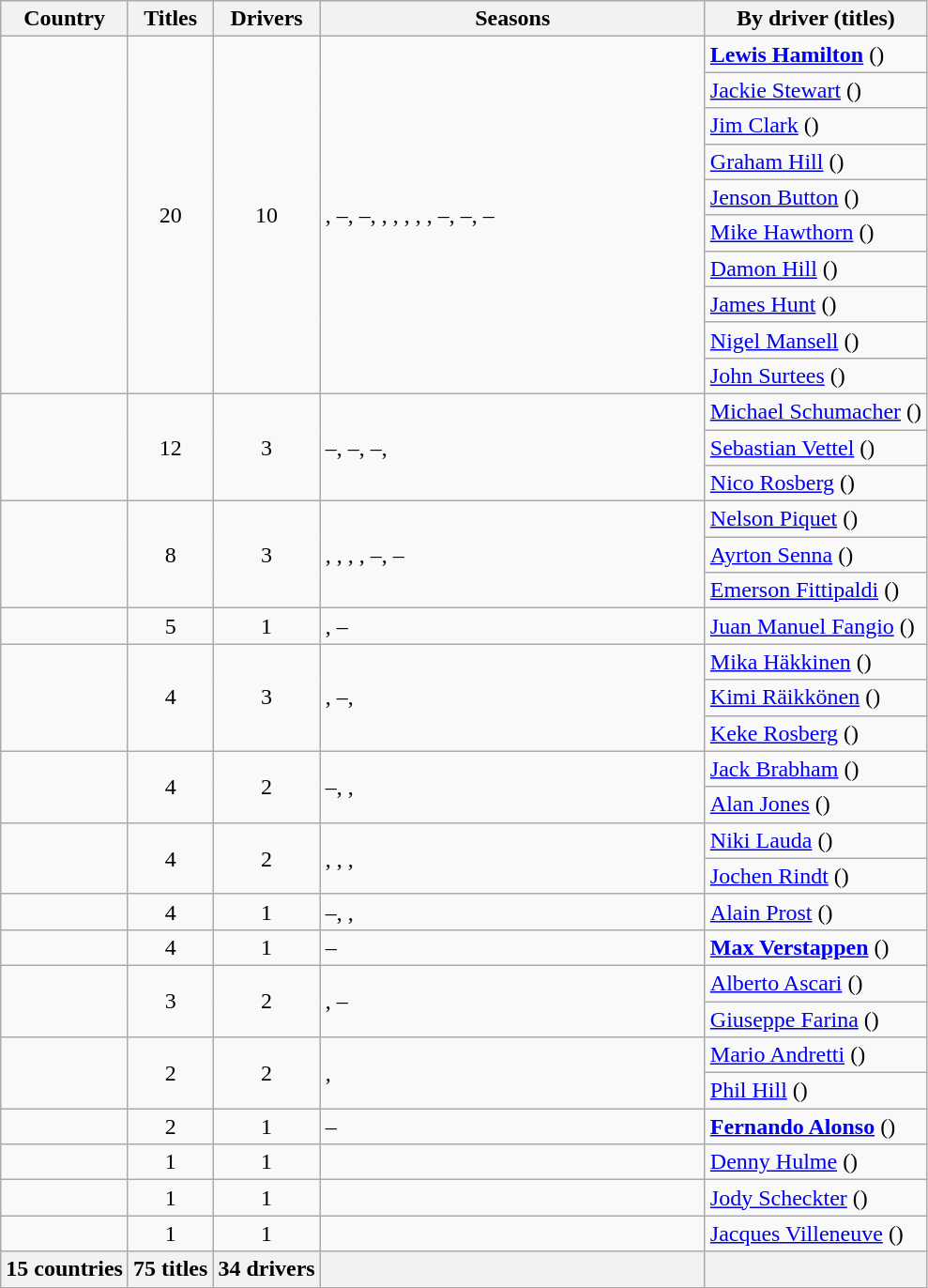<table class="wikitable">
<tr>
<th scope=col>Country</th>
<th scope=col>Titles</th>
<th scope=col>Drivers</th>
<th scope=col width=266>Seasons</th>
<th scope=col>By driver (titles)</th>
</tr>
<tr>
<td rowspan="10"></td>
<td rowspan="10" align=center>20</td>
<td rowspan="10" align=center>10</td>
<td rowspan="10">, –, –, , , , , , –, –, –</td>
<td align="left"><strong><a href='#'>Lewis Hamilton</a></strong> ()</td>
</tr>
<tr>
<td align="left"><a href='#'>Jackie Stewart</a> ()</td>
</tr>
<tr>
<td align=left><a href='#'>Jim Clark</a> ()</td>
</tr>
<tr>
<td align=left><a href='#'>Graham Hill</a> ()</td>
</tr>
<tr>
<td align="left"><a href='#'>Jenson Button</a> ()</td>
</tr>
<tr>
<td align="left"><a href='#'>Mike Hawthorn</a> ()</td>
</tr>
<tr>
<td align="left"><a href='#'>Damon Hill</a> ()</td>
</tr>
<tr>
<td align="left"><a href='#'>James Hunt</a> ()</td>
</tr>
<tr>
<td align="left"><a href='#'>Nigel Mansell</a> ()</td>
</tr>
<tr>
<td align=left><a href='#'>John Surtees</a> ()</td>
</tr>
<tr>
<td rowspan=3></td>
<td rowspan=3 align=center>12</td>
<td rowspan=3 align=center>3</td>
<td rowspan=3 align=left>–, –, –, </td>
<td align=left><a href='#'>Michael Schumacher</a> ()</td>
</tr>
<tr>
<td align=left><a href='#'>Sebastian Vettel</a> ()</td>
</tr>
<tr>
<td align=left><a href='#'>Nico Rosberg</a> ()</td>
</tr>
<tr>
<td rowspan="3"></td>
<td rowspan="3" align=center>8</td>
<td rowspan="3" align=center>3</td>
<td rowspan="3">, , , , –, –</td>
<td align="left"><a href='#'>Nelson Piquet</a> ()</td>
</tr>
<tr>
<td align=left><a href='#'>Ayrton Senna</a> ()</td>
</tr>
<tr>
<td align="left"><a href='#'>Emerson Fittipaldi</a> ()</td>
</tr>
<tr>
<td></td>
<td align=center>5</td>
<td align=center>1</td>
<td align=left>, –</td>
<td align=left><a href='#'>Juan Manuel Fangio</a> ()</td>
</tr>
<tr>
<td rowspan="3"></td>
<td rowspan="3" align=center>4</td>
<td rowspan="3" align=center>3</td>
<td rowspan="3">, –, </td>
<td align="left"><a href='#'>Mika Häkkinen</a> ()</td>
</tr>
<tr>
<td align=left><a href='#'>Kimi Räikkönen</a> ()</td>
</tr>
<tr>
<td align="left"><a href='#'>Keke Rosberg</a> ()</td>
</tr>
<tr>
<td rowspan=2></td>
<td rowspan=2 align=center>4</td>
<td rowspan=2 align=center>2</td>
<td rowspan=2 align=left>–, , </td>
<td align=left><a href='#'>Jack Brabham</a> ()</td>
</tr>
<tr>
<td align=left><a href='#'>Alan Jones</a> ()</td>
</tr>
<tr>
<td rowspan=2></td>
<td rowspan=2 align=center>4</td>
<td rowspan=2 align=center>2</td>
<td rowspan=2 align=left>, , , </td>
<td align=left><a href='#'>Niki Lauda</a> ()</td>
</tr>
<tr>
<td align=left><a href='#'>Jochen Rindt</a> ()</td>
</tr>
<tr>
<td></td>
<td align=center>4</td>
<td align=center>1</td>
<td align=left>–, , </td>
<td align=left><a href='#'>Alain Prost</a> ()</td>
</tr>
<tr>
<td></td>
<td align="center">4</td>
<td align="center">1</td>
<td align="left">–</td>
<td align="left"><strong><a href='#'>Max Verstappen</a></strong> ()</td>
</tr>
<tr>
<td rowspan=2></td>
<td rowspan=2 align=center>3</td>
<td rowspan=2 align=center>2</td>
<td rowspan=2 align=left>, –</td>
<td align=left><a href='#'>Alberto Ascari</a> ()</td>
</tr>
<tr>
<td align=left><a href='#'>Giuseppe Farina</a> ()</td>
</tr>
<tr>
<td rowspan=2></td>
<td rowspan=2 align=center>2</td>
<td rowspan=2 align=center>2</td>
<td rowspan=2 align=left>, </td>
<td align=left><a href='#'>Mario Andretti</a> ()</td>
</tr>
<tr>
<td align=left><a href='#'>Phil Hill</a> ()</td>
</tr>
<tr>
<td></td>
<td align=center>2</td>
<td align=center>1</td>
<td align=left>–</td>
<td align=left><strong><a href='#'>Fernando Alonso</a></strong> ()</td>
</tr>
<tr>
<td></td>
<td align=center>1</td>
<td align=center>1</td>
<td align=left></td>
<td align=left><a href='#'>Denny Hulme</a> ()</td>
</tr>
<tr>
<td></td>
<td align=center>1</td>
<td align=center>1</td>
<td align=left></td>
<td align=left><a href='#'>Jody Scheckter</a> ()</td>
</tr>
<tr>
<td></td>
<td align=center>1</td>
<td align=center>1</td>
<td align=left></td>
<td align=left><a href='#'>Jacques Villeneuve</a> ()</td>
</tr>
<tr>
<th>15 countries</th>
<th>75 titles</th>
<th>34 drivers</th>
<th></th>
<th></th>
</tr>
</table>
